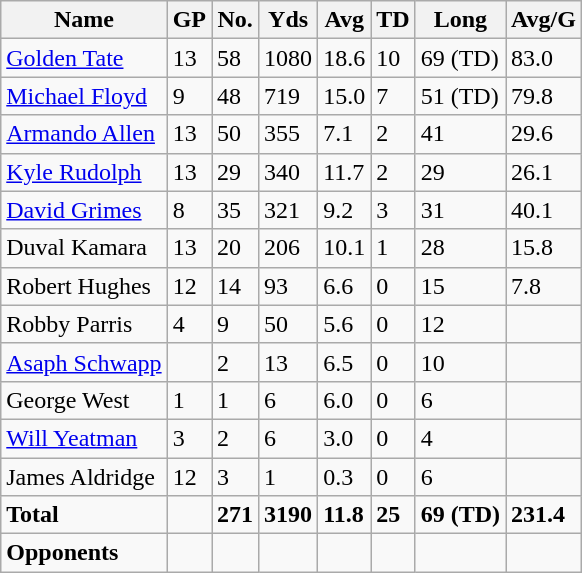<table class="wikitable" style="white-space:nowrap;">
<tr>
<th>Name</th>
<th>GP</th>
<th>No.</th>
<th>Yds</th>
<th>Avg</th>
<th>TD</th>
<th>Long</th>
<th>Avg/G</th>
</tr>
<tr>
<td><a href='#'>Golden Tate</a></td>
<td>13</td>
<td>58</td>
<td>1080</td>
<td>18.6</td>
<td>10</td>
<td>69 (TD)</td>
<td>83.0</td>
</tr>
<tr>
<td><a href='#'>Michael Floyd</a></td>
<td>9</td>
<td>48</td>
<td>719</td>
<td>15.0</td>
<td>7</td>
<td>51 (TD)</td>
<td>79.8</td>
</tr>
<tr>
<td><a href='#'>Armando Allen</a></td>
<td>13</td>
<td>50</td>
<td>355</td>
<td>7.1</td>
<td>2</td>
<td>41</td>
<td>29.6</td>
</tr>
<tr>
<td><a href='#'>Kyle Rudolph</a></td>
<td>13</td>
<td>29</td>
<td>340</td>
<td>11.7</td>
<td>2</td>
<td>29</td>
<td>26.1</td>
</tr>
<tr>
<td><a href='#'>David Grimes</a></td>
<td>8</td>
<td>35</td>
<td>321</td>
<td>9.2</td>
<td>3</td>
<td>31</td>
<td>40.1</td>
</tr>
<tr>
<td>Duval Kamara</td>
<td>13</td>
<td>20</td>
<td>206</td>
<td>10.1</td>
<td>1</td>
<td>28</td>
<td>15.8</td>
</tr>
<tr>
<td>Robert Hughes</td>
<td>12</td>
<td>14</td>
<td>93</td>
<td>6.6</td>
<td>0</td>
<td>15</td>
<td>7.8</td>
</tr>
<tr>
<td>Robby Parris</td>
<td>4</td>
<td>9</td>
<td>50</td>
<td>5.6</td>
<td>0</td>
<td>12</td>
<td> </td>
</tr>
<tr>
<td><a href='#'>Asaph Schwapp</a></td>
<td> </td>
<td>2</td>
<td>13</td>
<td>6.5</td>
<td>0</td>
<td>10</td>
<td> </td>
</tr>
<tr>
<td>George West</td>
<td>1</td>
<td>1</td>
<td>6</td>
<td>6.0</td>
<td>0</td>
<td>6</td>
<td> </td>
</tr>
<tr>
<td><a href='#'>Will Yeatman</a></td>
<td>3</td>
<td>2</td>
<td>6</td>
<td>3.0</td>
<td>0</td>
<td>4</td>
<td> </td>
</tr>
<tr>
<td>James Aldridge</td>
<td>12</td>
<td>3</td>
<td>1</td>
<td>0.3</td>
<td>0</td>
<td>6</td>
<td> </td>
</tr>
<tr>
<td><strong>Total</strong></td>
<td> </td>
<td><strong>271</strong></td>
<td><strong>3190</strong></td>
<td><strong>11.8</strong></td>
<td><strong>25</strong></td>
<td><strong>69 (TD)</strong></td>
<td><strong>231.4</strong></td>
</tr>
<tr>
<td><strong>Opponents</strong></td>
<td> </td>
<td> </td>
<td> </td>
<td> </td>
<td> </td>
<td> </td>
<td> </td>
</tr>
</table>
